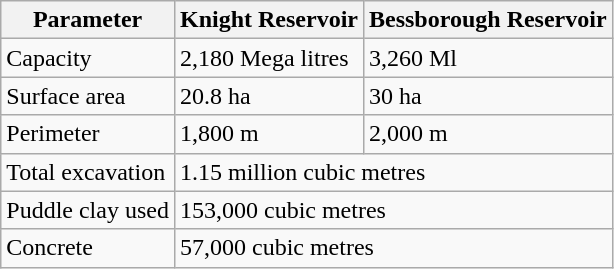<table class="wikitable">
<tr>
<th>Parameter</th>
<th>Knight Reservoir</th>
<th>Bessborough Reservoir</th>
</tr>
<tr>
<td>Capacity</td>
<td>2,180 Mega litres</td>
<td>3,260 Ml</td>
</tr>
<tr>
<td>Surface area</td>
<td>20.8 ha</td>
<td>30 ha</td>
</tr>
<tr>
<td>Perimeter</td>
<td>1,800 m</td>
<td>2,000 m</td>
</tr>
<tr>
<td>Total excavation</td>
<td colspan="2">1.15 million cubic metres</td>
</tr>
<tr>
<td>Puddle clay used</td>
<td colspan="2">153,000 cubic metres</td>
</tr>
<tr>
<td>Concrete</td>
<td colspan="2">57,000 cubic metres</td>
</tr>
</table>
